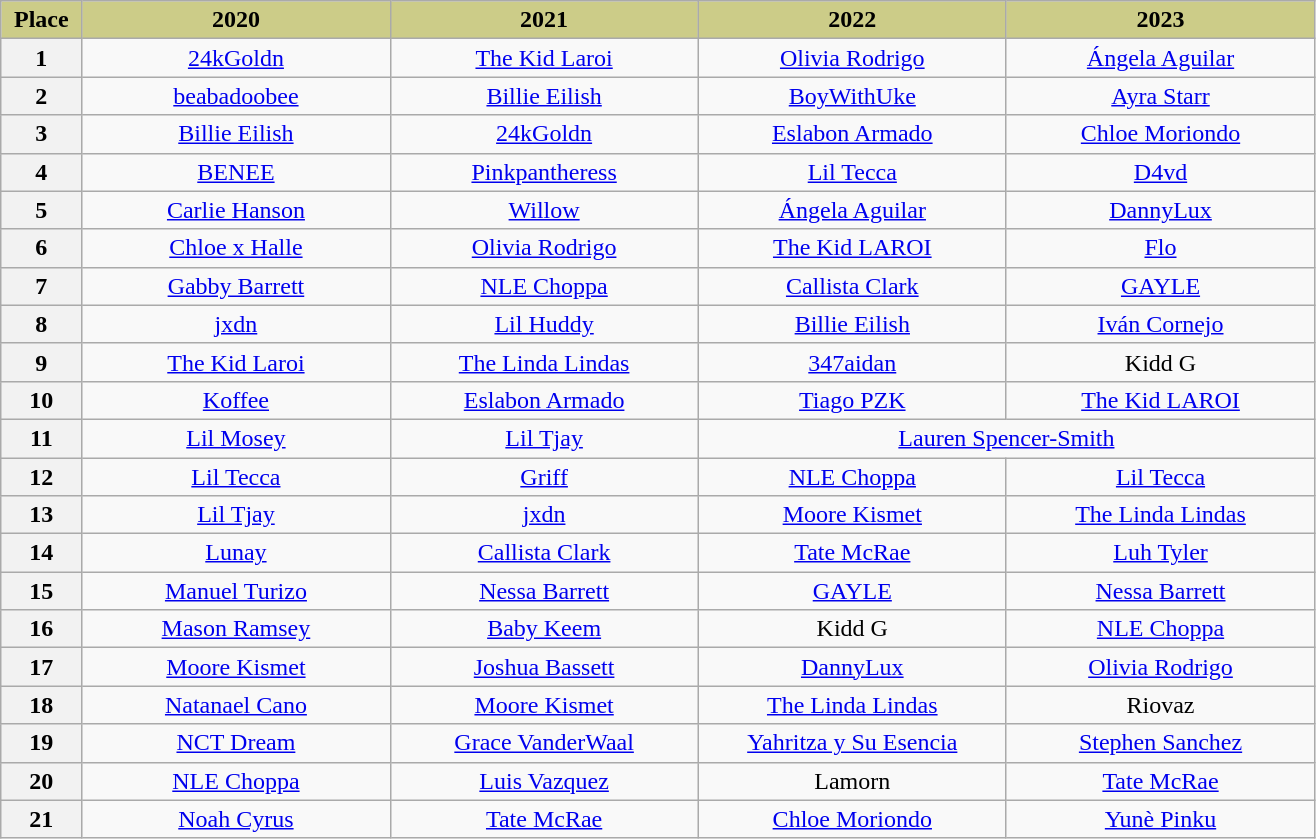<table class="wikitable" style="text-align:center">
<tr>
<th scope="col" style="background:#CC8" width="5%">Place</th>
<th scope="col" style="background:#CC8" width="19%">2020</th>
<th scope="col" style="background:#CC8" width="19%"> 2021</th>
<th scope="col" style="background:#CC8" width="19%"> 2022</th>
<th scope="col" style="background:#CC8" width="19%"> 2023</th>
</tr>
<tr>
<th scope="row">1</th>
<td><a href='#'>24kGoldn</a></td>
<td><a href='#'>The Kid Laroi</a></td>
<td><a href='#'>Olivia Rodrigo</a></td>
<td><a href='#'>Ángela Aguilar</a></td>
</tr>
<tr>
<th scope="row">2</th>
<td><a href='#'>beabadoobee</a></td>
<td><a href='#'>Billie Eilish</a></td>
<td><a href='#'>BoyWithUke</a></td>
<td><a href='#'>Ayra Starr</a></td>
</tr>
<tr>
<th scope="row">3</th>
<td><a href='#'>Billie Eilish</a></td>
<td><a href='#'>24kGoldn</a></td>
<td><a href='#'>Eslabon Armado</a></td>
<td><a href='#'>Chloe Moriondo</a></td>
</tr>
<tr>
<th scope="row">4</th>
<td><a href='#'>BENEE</a></td>
<td><a href='#'>Pinkpantheress</a></td>
<td><a href='#'>Lil Tecca</a></td>
<td><a href='#'>D4vd</a></td>
</tr>
<tr>
<th scope="row">5</th>
<td><a href='#'>Carlie Hanson</a></td>
<td><a href='#'>Willow</a></td>
<td><a href='#'>Ángela Aguilar</a></td>
<td><a href='#'>DannyLux</a></td>
</tr>
<tr>
<th scope="row">6</th>
<td><a href='#'>Chloe x Halle</a></td>
<td><a href='#'>Olivia Rodrigo</a></td>
<td><a href='#'>The Kid LAROI</a></td>
<td><a href='#'>Flo</a></td>
</tr>
<tr>
<th scope="row">7</th>
<td><a href='#'>Gabby Barrett</a></td>
<td><a href='#'>NLE Choppa</a></td>
<td><a href='#'>Callista Clark</a></td>
<td><a href='#'>GAYLE</a></td>
</tr>
<tr>
<th scope="row">8</th>
<td><a href='#'>jxdn</a></td>
<td><a href='#'>Lil Huddy</a></td>
<td><a href='#'>Billie Eilish</a></td>
<td><a href='#'>Iván Cornejo</a></td>
</tr>
<tr>
<th scope="row">9</th>
<td><a href='#'>The Kid Laroi</a></td>
<td><a href='#'>The Linda Lindas</a></td>
<td><a href='#'>347aidan</a></td>
<td>Kidd G</td>
</tr>
<tr>
<th scope="row">10</th>
<td><a href='#'>Koffee</a></td>
<td><a href='#'>Eslabon Armado</a></td>
<td><a href='#'>Tiago PZK</a></td>
<td><a href='#'>The Kid LAROI</a></td>
</tr>
<tr>
<th scope="row">11</th>
<td><a href='#'>Lil Mosey</a></td>
<td><a href='#'>Lil Tjay</a></td>
<td colspan="2"><a href='#'>Lauren Spencer-Smith</a></td>
</tr>
<tr>
<th scope="row">12</th>
<td><a href='#'>Lil Tecca</a></td>
<td><a href='#'>Griff</a></td>
<td><a href='#'>NLE Choppa</a></td>
<td><a href='#'>Lil Tecca</a></td>
</tr>
<tr>
<th scope="row">13</th>
<td><a href='#'>Lil Tjay</a></td>
<td><a href='#'>jxdn</a></td>
<td><a href='#'>Moore Kismet</a></td>
<td><a href='#'>The Linda Lindas</a></td>
</tr>
<tr>
<th scope="row">14</th>
<td><a href='#'>Lunay</a></td>
<td><a href='#'>Callista Clark</a></td>
<td><a href='#'>Tate McRae</a></td>
<td><a href='#'>Luh Tyler</a></td>
</tr>
<tr>
<th scope="row">15</th>
<td><a href='#'>Manuel Turizo</a></td>
<td><a href='#'>Nessa Barrett</a></td>
<td><a href='#'>GAYLE</a></td>
<td><a href='#'>Nessa Barrett</a></td>
</tr>
<tr>
<th scope="row">16</th>
<td><a href='#'>Mason Ramsey</a></td>
<td><a href='#'>Baby Keem</a></td>
<td>Kidd G</td>
<td><a href='#'>NLE Choppa</a></td>
</tr>
<tr>
<th scope="row">17</th>
<td><a href='#'>Moore Kismet</a></td>
<td><a href='#'>Joshua Bassett</a></td>
<td><a href='#'>DannyLux</a></td>
<td><a href='#'>Olivia Rodrigo</a></td>
</tr>
<tr>
<th scope="row">18</th>
<td><a href='#'>Natanael Cano</a></td>
<td><a href='#'>Moore Kismet</a></td>
<td><a href='#'>The Linda Lindas</a></td>
<td>Riovaz</td>
</tr>
<tr>
<th scope="row">19</th>
<td><a href='#'>NCT Dream</a></td>
<td><a href='#'>Grace VanderWaal</a></td>
<td><a href='#'>Yahritza y Su Esencia</a></td>
<td><a href='#'>Stephen Sanchez</a></td>
</tr>
<tr>
<th scope="row">20</th>
<td><a href='#'>NLE Choppa</a></td>
<td><a href='#'>Luis Vazquez</a></td>
<td>Lamorn</td>
<td><a href='#'>Tate McRae</a></td>
</tr>
<tr>
<th scope="row">21</th>
<td><a href='#'>Noah Cyrus</a></td>
<td><a href='#'>Tate McRae</a></td>
<td><a href='#'>Chloe Moriondo</a></td>
<td><a href='#'>Yunè Pinku</a></td>
</tr>
</table>
